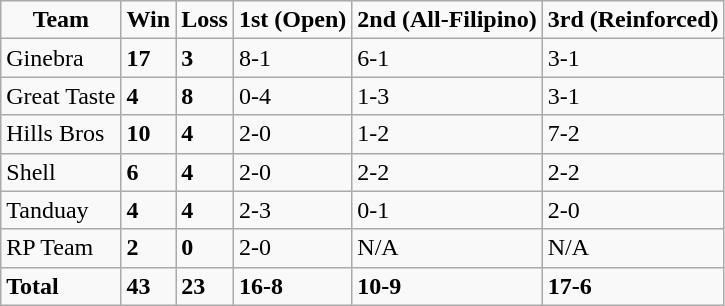<table class=wikitable sortable>
<tr align=center>
<td><strong>Team</strong></td>
<td><strong>Win</strong></td>
<td><strong>Loss</strong></td>
<td><strong>1st (Open)</strong></td>
<td><strong>2nd (All-Filipino)</strong></td>
<td><strong>3rd (Reinforced)</strong></td>
</tr>
<tr>
<td>Ginebra</td>
<td><strong>17</strong></td>
<td><strong>3</strong></td>
<td>8-1</td>
<td>6-1</td>
<td>3-1</td>
</tr>
<tr>
<td>Great Taste</td>
<td><strong>4</strong></td>
<td><strong>8</strong></td>
<td>0-4</td>
<td>1-3</td>
<td>3-1</td>
</tr>
<tr>
<td>Hills Bros</td>
<td><strong>10</strong></td>
<td><strong>4</strong></td>
<td>2-0</td>
<td>1-2</td>
<td>7-2</td>
</tr>
<tr>
<td>Shell</td>
<td><strong>6</strong></td>
<td><strong>4</strong></td>
<td>2-0</td>
<td>2-2</td>
<td>2-2</td>
</tr>
<tr>
<td>Tanduay</td>
<td><strong>4</strong></td>
<td><strong>4</strong></td>
<td>2-3</td>
<td>0-1</td>
<td>2-0</td>
</tr>
<tr>
<td>RP Team</td>
<td><strong>2</strong></td>
<td><strong>0</strong></td>
<td>2-0</td>
<td>N/A</td>
<td>N/A</td>
</tr>
<tr>
<td><strong>Total</strong></td>
<td><strong>43</strong></td>
<td><strong>23</strong></td>
<td><strong>16-8</strong></td>
<td><strong>10-9</strong></td>
<td><strong>17-6</strong></td>
</tr>
</table>
